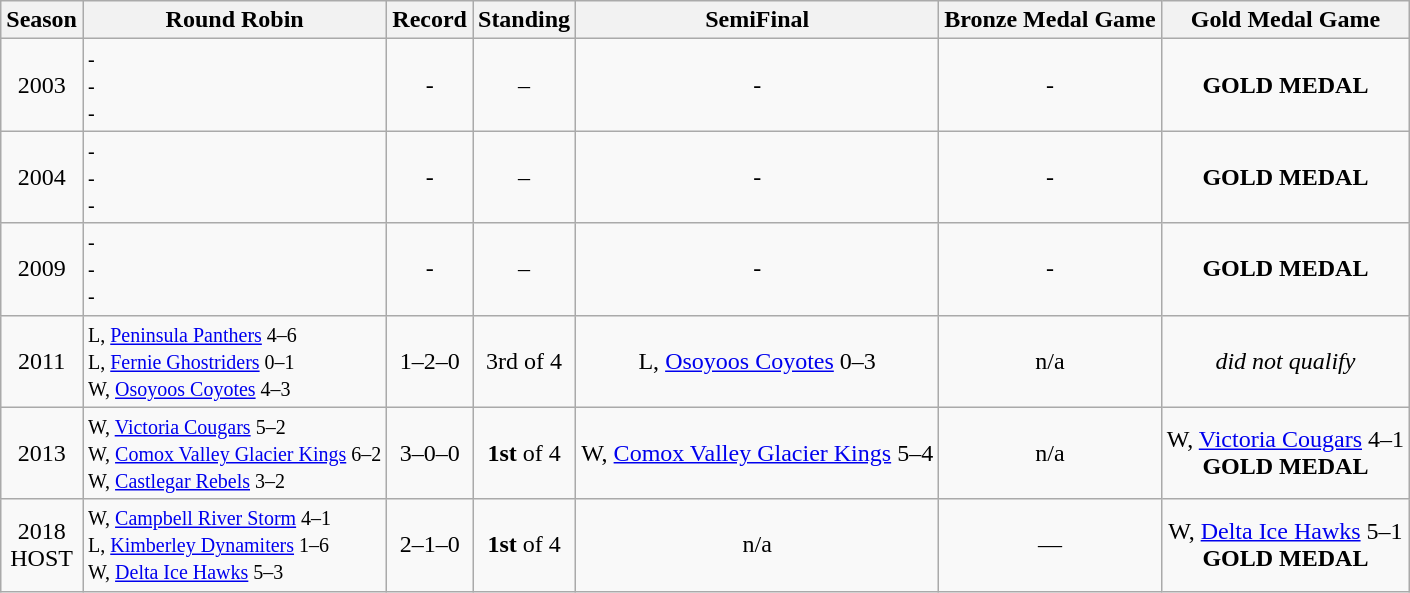<table class="wikitable" style="text-align:center">
<tr>
<th>Season</th>
<th>Round Robin</th>
<th>Record</th>
<th>Standing</th>
<th>SemiFinal</th>
<th>Bronze Medal Game</th>
<th>Gold Medal Game</th>
</tr>
<tr background-color:#dddddd;">
<td>2003</td>
<td align=left><small> -<br>-<br>-</small></td>
<td>-</td>
<td>–</td>
<td>-</td>
<td>-</td>
<td><strong>GOLD MEDAL</strong></td>
</tr>
<tr background-color:#dddddd;">
<td>2004</td>
<td align=left><small> -<br>-<br>-</small></td>
<td>-</td>
<td>–</td>
<td>-</td>
<td>-</td>
<td><strong>GOLD MEDAL</strong></td>
</tr>
<tr background-color:#dddddd;">
<td>2009</td>
<td align=left><small> -<br>-<br>-</small></td>
<td>-</td>
<td>–</td>
<td>-</td>
<td>-</td>
<td><strong>GOLD MEDAL</strong></td>
</tr>
<tr background-color:#dddddd;">
<td>2011</td>
<td align=left><small> L, <a href='#'>Peninsula Panthers</a> 4–6<br>L, <a href='#'>Fernie Ghostriders</a> 0–1<br>W, <a href='#'>Osoyoos Coyotes</a> 4–3</small></td>
<td>1–2–0</td>
<td>3rd of 4</td>
<td>L, <a href='#'>Osoyoos Coyotes</a> 0–3</td>
<td>n/a</td>
<td><em>did not qualify</em></td>
</tr>
<tr background-color:#dddddd;">
<td>2013</td>
<td align=left><small> W, <a href='#'>Victoria Cougars</a> 5–2<br>W, <a href='#'>Comox Valley Glacier Kings</a> 6–2<br>W, <a href='#'>Castlegar Rebels</a> 3–2</small></td>
<td>3–0–0</td>
<td><strong>1st</strong> of 4</td>
<td>W, <a href='#'>Comox Valley Glacier Kings</a> 5–4</td>
<td>n/a</td>
<td>W, <a href='#'>Victoria Cougars</a> 4–1<br><strong>GOLD MEDAL</strong></td>
</tr>
<tr background-color:#dddddd;">
<td>2018 <br>HOST</td>
<td align=left><small> W, <a href='#'>Campbell River Storm</a> 4–1<br>L, <a href='#'>Kimberley Dynamiters</a> 1–6<br>W, <a href='#'>Delta Ice Hawks</a> 5–3</small></td>
<td>2–1–0</td>
<td><strong>1st</strong> of 4</td>
<td>n/a</td>
<td>—</td>
<td>W, <a href='#'>Delta Ice Hawks</a> 5–1<br><strong>GOLD MEDAL</strong></td>
</tr>
</table>
